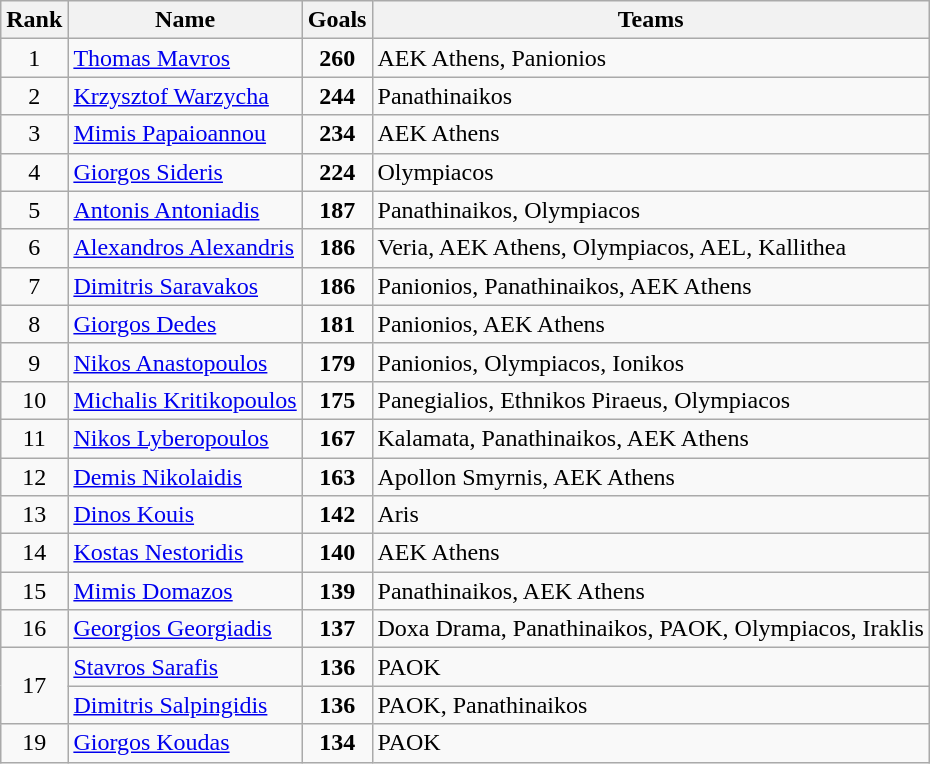<table class="wikitable" style="text-align:center; display:inline-table;">
<tr>
<th>Rank</th>
<th>Name</th>
<th>Goals</th>
<th>Teams</th>
</tr>
<tr>
<td>1</td>
<td style="text-align:left"><a href='#'>Thomas Mavros</a></td>
<td><strong>260</strong></td>
<td style="text-align:left">AEK Athens, Panionios</td>
</tr>
<tr>
<td>2</td>
<td style="text-align:left"><a href='#'>Krzysztof Warzycha</a></td>
<td><strong>244</strong></td>
<td style="text-align:left">Panathinaikos</td>
</tr>
<tr>
<td>3</td>
<td style="text-align:left"><a href='#'>Mimis Papaioannou</a></td>
<td><strong>234</strong></td>
<td style="text-align:left">AEK Athens</td>
</tr>
<tr>
<td>4</td>
<td style="text-align:left"><a href='#'>Giorgos Sideris</a></td>
<td><strong>224</strong></td>
<td style="text-align:left">Olympiacos</td>
</tr>
<tr>
<td>5</td>
<td style="text-align:left"><a href='#'>Antonis Antoniadis</a></td>
<td><strong>187</strong></td>
<td style="text-align:left">Panathinaikos, Olympiacos</td>
</tr>
<tr>
<td>6</td>
<td style="text-align:left"><a href='#'>Alexandros Alexandris</a></td>
<td><strong>186</strong></td>
<td style="text-align:left">Veria, AEK Athens, Olympiacos, AEL, Kallithea</td>
</tr>
<tr>
<td>7</td>
<td style="text-align:left"><a href='#'>Dimitris Saravakos</a></td>
<td><strong>186</strong></td>
<td style="text-align:left">Panionios, Panathinaikos, AEK Athens</td>
</tr>
<tr>
<td>8</td>
<td style="text-align:left"><a href='#'>Giorgos Dedes</a></td>
<td><strong>181</strong></td>
<td style="text-align:left">Panionios, AEK Athens</td>
</tr>
<tr>
<td>9</td>
<td style="text-align:left"><a href='#'>Nikos Anastopoulos</a></td>
<td><strong>179</strong></td>
<td style="text-align:left">Panionios, Olympiacos, Ionikos</td>
</tr>
<tr>
<td>10</td>
<td style="text-align:left"><a href='#'>Michalis Kritikopoulos</a></td>
<td><strong>175</strong></td>
<td style="text-align:left">Panegialios, Ethnikos Piraeus, Olympiacos</td>
</tr>
<tr>
<td>11</td>
<td style="text-align:left"><a href='#'>Nikos Lyberopoulos</a></td>
<td><strong>167</strong></td>
<td style="text-align:left">Kalamata, Panathinaikos, AEK Athens</td>
</tr>
<tr>
<td>12</td>
<td style="text-align:left"><a href='#'>Demis Nikolaidis</a></td>
<td><strong>163</strong></td>
<td style="text-align:left">Apollon Smyrnis, AEK Athens</td>
</tr>
<tr>
<td>13</td>
<td style="text-align:left"><a href='#'>Dinos Kouis</a></td>
<td><strong>142</strong></td>
<td style="text-align:left">Aris</td>
</tr>
<tr>
<td>14</td>
<td style="text-align:left"><a href='#'>Kostas Nestoridis</a></td>
<td><strong>140</strong></td>
<td style="text-align:left">AEK Athens</td>
</tr>
<tr>
<td>15</td>
<td style="text-align:left"><a href='#'>Mimis Domazos</a></td>
<td><strong>139</strong></td>
<td style="text-align:left">Panathinaikos, AEK Athens</td>
</tr>
<tr>
<td>16</td>
<td style="text-align:left"><a href='#'>Georgios Georgiadis</a></td>
<td><strong>137</strong></td>
<td style="text-align:left">Doxa Drama, Panathinaikos, PAOK, Olympiacos, Iraklis</td>
</tr>
<tr>
<td rowspan="2">17</td>
<td style="text-align:left"><a href='#'>Stavros Sarafis</a></td>
<td><strong>136</strong></td>
<td style="text-align:left">PAOK</td>
</tr>
<tr>
<td style="text-align:left"><a href='#'>Dimitris Salpingidis</a></td>
<td><strong>136</strong></td>
<td style="text-align:left">PAOK, Panathinaikos</td>
</tr>
<tr>
<td>19</td>
<td style="text-align:left"><a href='#'>Giorgos Koudas</a></td>
<td><strong>134</strong></td>
<td style="text-align:left">PAOK</td>
</tr>
</table>
